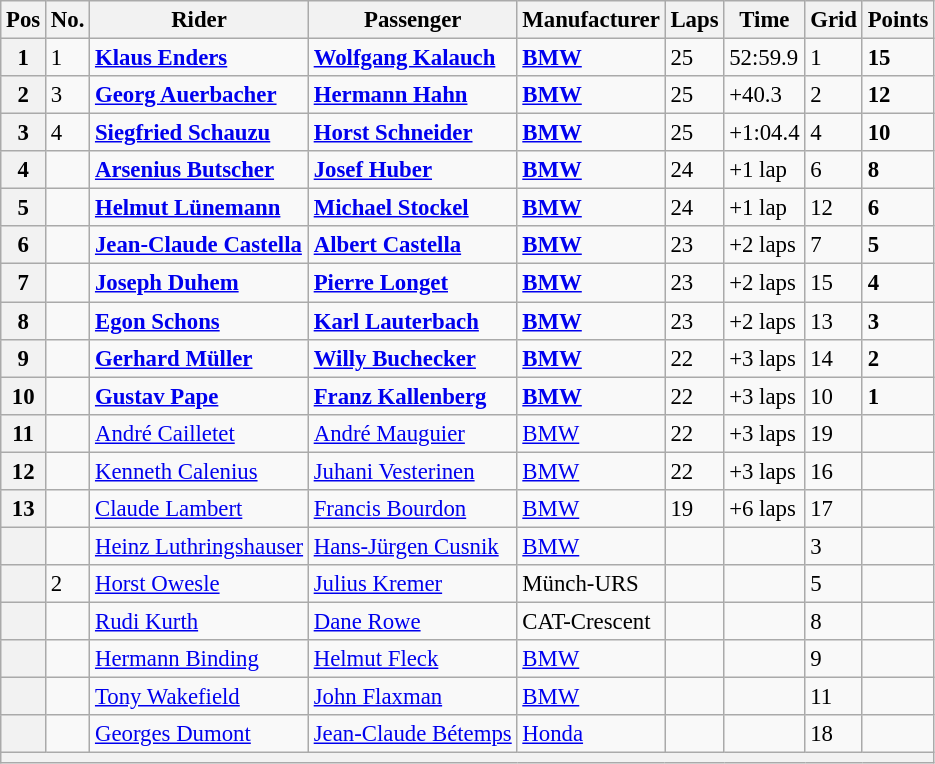<table class="wikitable" style="font-size: 95%;">
<tr>
<th>Pos</th>
<th>No.</th>
<th>Rider</th>
<th>Passenger</th>
<th>Manufacturer</th>
<th>Laps</th>
<th>Time</th>
<th>Grid</th>
<th>Points</th>
</tr>
<tr>
<th>1</th>
<td>1</td>
<td> <strong><a href='#'>Klaus Enders</a></strong></td>
<td> <strong><a href='#'>Wolfgang Kalauch</a></strong></td>
<td><strong><a href='#'>BMW</a></strong></td>
<td>25</td>
<td>52:59.9</td>
<td>1</td>
<td><strong>15</strong></td>
</tr>
<tr>
<th>2</th>
<td>3</td>
<td> <strong><a href='#'>Georg Auerbacher</a></strong></td>
<td> <strong><a href='#'>Hermann Hahn</a></strong></td>
<td><strong><a href='#'>BMW</a></strong></td>
<td>25</td>
<td>+40.3</td>
<td>2</td>
<td><strong>12</strong></td>
</tr>
<tr>
<th>3</th>
<td>4</td>
<td> <strong><a href='#'>Siegfried Schauzu</a></strong></td>
<td> <strong><a href='#'>Horst Schneider</a></strong></td>
<td><strong><a href='#'>BMW</a></strong></td>
<td>25</td>
<td>+1:04.4</td>
<td>4</td>
<td><strong>10</strong></td>
</tr>
<tr>
<th>4</th>
<td></td>
<td> <strong><a href='#'>Arsenius Butscher</a></strong></td>
<td> <strong><a href='#'>Josef Huber</a></strong></td>
<td><strong><a href='#'>BMW</a></strong></td>
<td>24</td>
<td>+1 lap</td>
<td>6</td>
<td><strong>8</strong></td>
</tr>
<tr>
<th>5</th>
<td></td>
<td> <strong><a href='#'>Helmut Lünemann</a></strong></td>
<td> <strong><a href='#'>Michael Stockel</a></strong></td>
<td><strong><a href='#'>BMW</a></strong></td>
<td>24</td>
<td>+1 lap</td>
<td>12</td>
<td><strong>6</strong></td>
</tr>
<tr>
<th>6</th>
<td></td>
<td> <strong><a href='#'>Jean-Claude Castella</a></strong></td>
<td> <strong><a href='#'>Albert Castella</a></strong></td>
<td><strong><a href='#'>BMW</a></strong></td>
<td>23</td>
<td>+2 laps</td>
<td>7</td>
<td><strong>5</strong></td>
</tr>
<tr>
<th>7</th>
<td></td>
<td> <strong><a href='#'>Joseph Duhem</a></strong></td>
<td> <strong><a href='#'>Pierre Longet</a></strong></td>
<td><strong><a href='#'>BMW</a></strong></td>
<td>23</td>
<td>+2 laps</td>
<td>15</td>
<td><strong>4</strong></td>
</tr>
<tr>
<th>8</th>
<td></td>
<td> <strong><a href='#'>Egon Schons</a></strong></td>
<td> <strong><a href='#'>Karl Lauterbach</a></strong></td>
<td><strong><a href='#'>BMW</a></strong></td>
<td>23</td>
<td>+2 laps</td>
<td>13</td>
<td><strong>3</strong></td>
</tr>
<tr>
<th>9</th>
<td></td>
<td> <strong><a href='#'>Gerhard Müller</a></strong></td>
<td> <strong><a href='#'>Willy Buchecker</a></strong></td>
<td><strong><a href='#'>BMW</a></strong></td>
<td>22</td>
<td>+3 laps</td>
<td>14</td>
<td><strong>2</strong></td>
</tr>
<tr>
<th>10</th>
<td></td>
<td> <strong><a href='#'>Gustav Pape</a></strong></td>
<td> <strong><a href='#'>Franz Kallenberg</a></strong></td>
<td><strong><a href='#'>BMW</a></strong></td>
<td>22</td>
<td>+3 laps</td>
<td>10</td>
<td><strong>1</strong></td>
</tr>
<tr>
<th>11</th>
<td></td>
<td> <a href='#'>André Cailletet</a></td>
<td> <a href='#'>André Mauguier</a></td>
<td><a href='#'>BMW</a></td>
<td>22</td>
<td>+3 laps</td>
<td>19</td>
<td></td>
</tr>
<tr>
<th>12</th>
<td></td>
<td> <a href='#'>Kenneth Calenius</a></td>
<td> <a href='#'>Juhani Vesterinen</a></td>
<td><a href='#'>BMW</a></td>
<td>22</td>
<td>+3 laps</td>
<td>16</td>
<td></td>
</tr>
<tr>
<th>13</th>
<td></td>
<td> <a href='#'>Claude Lambert</a></td>
<td> <a href='#'>Francis Bourdon</a></td>
<td><a href='#'>BMW</a></td>
<td>19</td>
<td>+6 laps</td>
<td>17</td>
<td></td>
</tr>
<tr>
<th></th>
<td></td>
<td> <a href='#'>Heinz Luthringshauser</a></td>
<td> <a href='#'>Hans-Jürgen Cusnik</a></td>
<td><a href='#'>BMW</a></td>
<td></td>
<td></td>
<td>3</td>
<td></td>
</tr>
<tr>
<th></th>
<td>2</td>
<td> <a href='#'>Horst Owesle</a></td>
<td> <a href='#'>Julius Kremer</a></td>
<td>Münch-URS</td>
<td></td>
<td></td>
<td>5</td>
<td></td>
</tr>
<tr>
<th></th>
<td></td>
<td> <a href='#'>Rudi Kurth</a></td>
<td> <a href='#'>Dane Rowe</a></td>
<td>CAT-Crescent</td>
<td></td>
<td></td>
<td>8</td>
<td></td>
</tr>
<tr>
<th></th>
<td></td>
<td> <a href='#'>Hermann Binding</a></td>
<td> <a href='#'>Helmut Fleck</a></td>
<td><a href='#'>BMW</a></td>
<td></td>
<td></td>
<td>9</td>
<td></td>
</tr>
<tr>
<th></th>
<td></td>
<td> <a href='#'>Tony Wakefield</a></td>
<td> <a href='#'>John Flaxman</a></td>
<td><a href='#'>BMW</a></td>
<td></td>
<td></td>
<td>11</td>
<td></td>
</tr>
<tr>
<th></th>
<td></td>
<td> <a href='#'>Georges Dumont</a></td>
<td> <a href='#'>Jean-Claude Bétemps</a></td>
<td><a href='#'>Honda</a></td>
<td></td>
<td></td>
<td>18</td>
<td></td>
</tr>
<tr>
<th colspan=9></th>
</tr>
</table>
